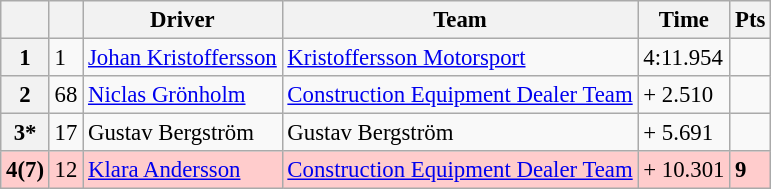<table class="wikitable" style="font-size:95%">
<tr>
<th></th>
<th></th>
<th>Driver</th>
<th>Team</th>
<th>Time</th>
<th>Pts</th>
</tr>
<tr>
<th>1</th>
<td>1</td>
<td> <a href='#'>Johan Kristoffersson</a></td>
<td><a href='#'>Kristoffersson Motorsport</a></td>
<td>4:11.954</td>
<td></td>
</tr>
<tr>
<th>2</th>
<td>68</td>
<td> <a href='#'>Niclas Grönholm</a></td>
<td><a href='#'>Construction Equipment Dealer Team</a></td>
<td>+ 2.510</td>
<td></td>
</tr>
<tr>
<th>3*</th>
<td>17</td>
<td> Gustav Bergström</td>
<td>Gustav Bergström</td>
<td>+ 5.691</td>
<td></td>
</tr>
<tr>
<th style="background:#ffcccc;">4(7)</th>
<td style="background:#ffcccc;">12</td>
<td style="background:#ffcccc;"> <a href='#'>Klara Andersson</a></td>
<td style="background:#ffcccc;"><a href='#'>Construction Equipment Dealer Team</a></td>
<td style="background:#ffcccc;">+ 10.301</td>
<td style="background:#ffcccc;"><strong>9</strong></td>
</tr>
</table>
